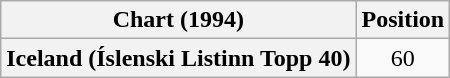<table class="wikitable plainrowheaders" style="text-align:center">
<tr>
<th>Chart (1994)</th>
<th>Position</th>
</tr>
<tr>
<th scope="row">Iceland (Íslenski Listinn Topp 40)</th>
<td>60</td>
</tr>
</table>
